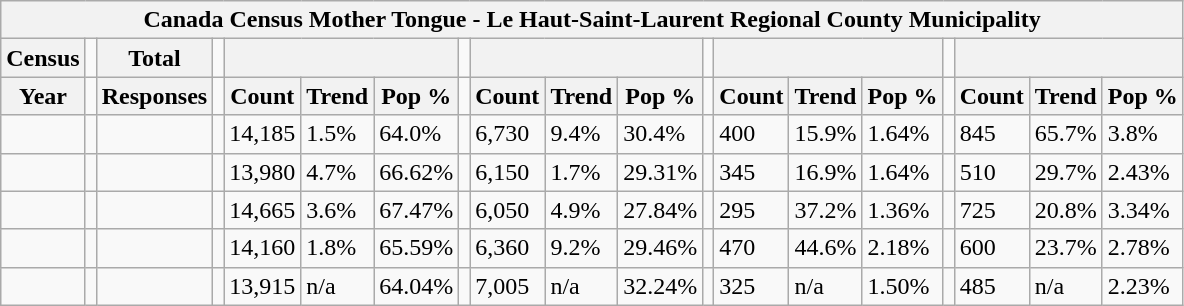<table class="wikitable">
<tr>
<th colspan="19">Canada Census Mother Tongue - Le Haut-Saint-Laurent Regional County Municipality</th>
</tr>
<tr>
<th>Census</th>
<td></td>
<th>Total</th>
<td colspan="1"></td>
<th colspan="3"></th>
<td colspan="1"></td>
<th colspan="3"></th>
<td colspan="1"></td>
<th colspan="3"></th>
<td colspan="1"></td>
<th colspan="3"></th>
</tr>
<tr>
<th>Year</th>
<td></td>
<th>Responses</th>
<td></td>
<th>Count</th>
<th>Trend</th>
<th>Pop %</th>
<td></td>
<th>Count</th>
<th>Trend</th>
<th>Pop %</th>
<td></td>
<th>Count</th>
<th>Trend</th>
<th>Pop %</th>
<td></td>
<th>Count</th>
<th>Trend</th>
<th>Pop %</th>
</tr>
<tr>
<td></td>
<td></td>
<td></td>
<td></td>
<td>14,185</td>
<td> 1.5%</td>
<td>64.0%</td>
<td></td>
<td>6,730</td>
<td> 9.4%</td>
<td>30.4%</td>
<td></td>
<td>400</td>
<td> 15.9%</td>
<td>1.64%</td>
<td></td>
<td>845</td>
<td> 65.7%</td>
<td>3.8%</td>
</tr>
<tr>
<td></td>
<td></td>
<td></td>
<td></td>
<td>13,980</td>
<td> 4.7%</td>
<td>66.62%</td>
<td></td>
<td>6,150</td>
<td> 1.7%</td>
<td>29.31%</td>
<td></td>
<td>345</td>
<td> 16.9%</td>
<td>1.64%</td>
<td></td>
<td>510</td>
<td> 29.7%</td>
<td>2.43%</td>
</tr>
<tr>
<td></td>
<td></td>
<td></td>
<td></td>
<td>14,665</td>
<td> 3.6%</td>
<td>67.47%</td>
<td></td>
<td>6,050</td>
<td> 4.9%</td>
<td>27.84%</td>
<td></td>
<td>295</td>
<td> 37.2%</td>
<td>1.36%</td>
<td></td>
<td>725</td>
<td> 20.8%</td>
<td>3.34%</td>
</tr>
<tr>
<td></td>
<td></td>
<td></td>
<td></td>
<td>14,160</td>
<td> 1.8%</td>
<td>65.59%</td>
<td></td>
<td>6,360</td>
<td> 9.2%</td>
<td>29.46%</td>
<td></td>
<td>470</td>
<td> 44.6%</td>
<td>2.18%</td>
<td></td>
<td>600</td>
<td> 23.7%</td>
<td>2.78%</td>
</tr>
<tr>
<td></td>
<td></td>
<td></td>
<td></td>
<td>13,915</td>
<td>n/a</td>
<td>64.04%</td>
<td></td>
<td>7,005</td>
<td>n/a</td>
<td>32.24%</td>
<td></td>
<td>325</td>
<td>n/a</td>
<td>1.50%</td>
<td></td>
<td>485</td>
<td>n/a</td>
<td>2.23%</td>
</tr>
</table>
